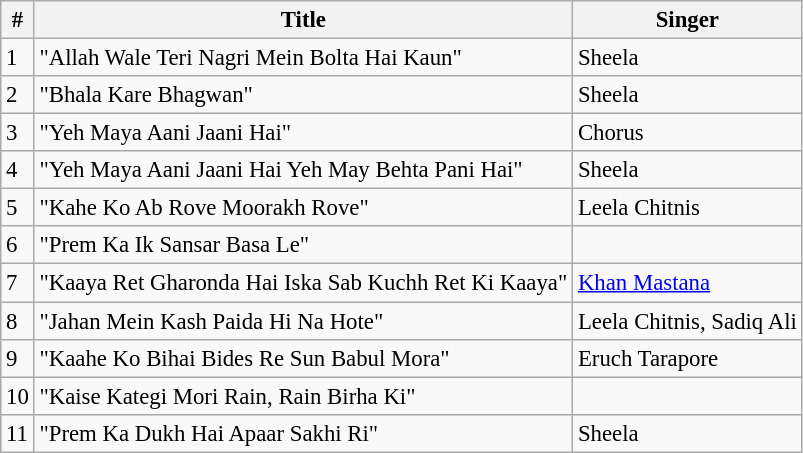<table class="wikitable" style="font-size:95%;">
<tr>
<th>#</th>
<th>Title</th>
<th>Singer</th>
</tr>
<tr>
<td>1</td>
<td>"Allah Wale Teri Nagri Mein Bolta Hai Kaun"</td>
<td>Sheela</td>
</tr>
<tr>
<td>2</td>
<td>"Bhala Kare Bhagwan"</td>
<td>Sheela</td>
</tr>
<tr>
<td>3</td>
<td>"Yeh Maya Aani Jaani Hai"</td>
<td>Chorus</td>
</tr>
<tr>
<td>4</td>
<td>"Yeh Maya Aani Jaani Hai Yeh May Behta Pani Hai"</td>
<td>Sheela</td>
</tr>
<tr>
<td>5</td>
<td>"Kahe Ko Ab Rove Moorakh Rove"</td>
<td>Leela Chitnis</td>
</tr>
<tr>
<td>6</td>
<td>"Prem Ka Ik Sansar Basa Le"</td>
<td></td>
</tr>
<tr>
<td>7</td>
<td>"Kaaya Ret Gharonda Hai Iska Sab Kuchh Ret Ki Kaaya"</td>
<td><a href='#'>Khan Mastana</a></td>
</tr>
<tr>
<td>8</td>
<td>"Jahan Mein Kash Paida Hi Na Hote"</td>
<td>Leela Chitnis, Sadiq Ali</td>
</tr>
<tr>
<td>9</td>
<td>"Kaahe Ko Bihai Bides Re Sun Babul Mora"</td>
<td>Eruch Tarapore</td>
</tr>
<tr>
<td>10</td>
<td>"Kaise Kategi Mori Rain, Rain Birha Ki"</td>
<td></td>
</tr>
<tr>
<td>11</td>
<td>"Prem Ka Dukh Hai Apaar Sakhi Ri"</td>
<td>Sheela</td>
</tr>
</table>
